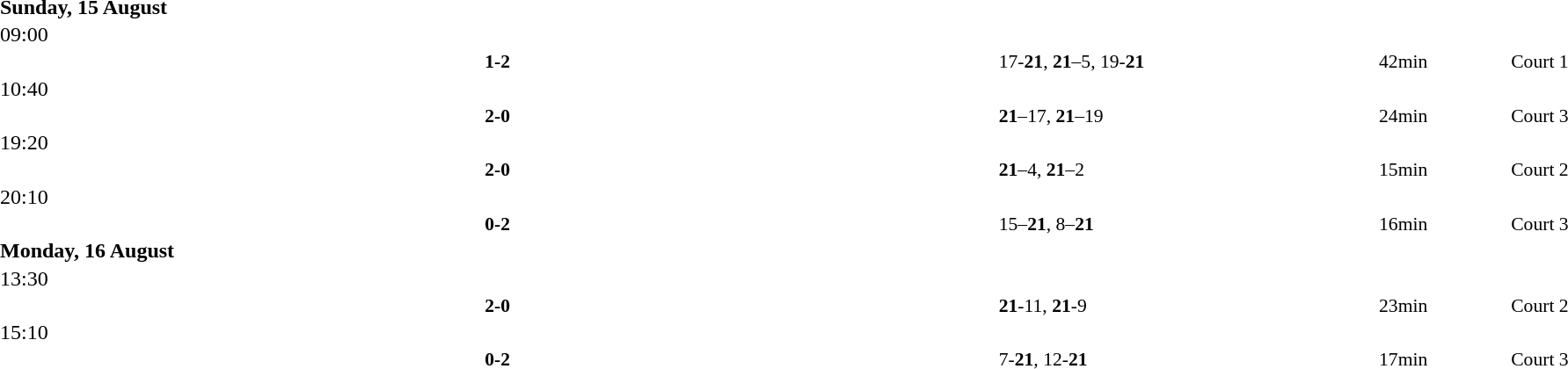<table style="width:100%;" cellspacing="1">
<tr>
<th width=25%></th>
<th width=10%></th>
<th width=25%></th>
</tr>
<tr>
<td><strong>Sunday, 15 August</strong></td>
</tr>
<tr>
<td>09:00</td>
</tr>
<tr style=font-size:90%>
<td align=right></td>
<td align=center><strong> 1-2 </strong></td>
<td><strong></strong></td>
<td>17-<strong>21</strong>, <strong>21</strong>–5, 19-<strong>21</strong></td>
<td>42min</td>
<td>Court 1</td>
</tr>
<tr>
<td>10:40</td>
</tr>
<tr style=font-size:90%>
<td align=right><strong></strong></td>
<td align=center><strong> 2-0 </strong></td>
<td></td>
<td><strong>21</strong>–17, <strong>21</strong>–19</td>
<td>24min</td>
<td>Court 3</td>
</tr>
<tr>
<td>19:20</td>
</tr>
<tr style=font-size:90%>
<td align=right><strong></strong></td>
<td align=center><strong> 2-0 </strong></td>
<td></td>
<td><strong>21</strong>–4, <strong>21</strong>–2</td>
<td>15min</td>
<td>Court 2</td>
</tr>
<tr>
<td>20:10</td>
</tr>
<tr style=font-size:90%>
<td align=right></td>
<td align=center><strong> 0-2 </strong></td>
<td><strong></strong></td>
<td>15–<strong>21</strong>, 8–<strong>21</strong></td>
<td>16min</td>
<td>Court 3</td>
</tr>
<tr>
<td><strong>Monday, 16 August</strong></td>
</tr>
<tr>
<td>13:30</td>
</tr>
<tr style=font-size:90%>
<td align=right><strong></strong></td>
<td align=center><strong> 2-0 </strong></td>
<td></td>
<td><strong>21</strong>-11, <strong>21</strong>-9</td>
<td>23min</td>
<td>Court 2</td>
</tr>
<tr>
<td>15:10</td>
</tr>
<tr style=font-size:90%>
<td align=right></td>
<td align=center><strong> 0-2 </strong></td>
<td><strong></strong></td>
<td>7-<strong>21</strong>, 12-<strong>21</strong></td>
<td>17min</td>
<td>Court 3</td>
</tr>
</table>
